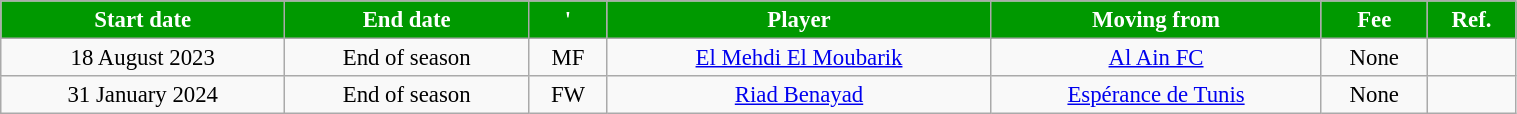<table class="wikitable" style="width:80%; text-align:center; font-size:95%; text-align:centre;">
<tr>
<th style="background:#009900; color:white;">Start date</th>
<th style="background:#009900; color:white;">End date</th>
<th style="background:#009900; color:white;">'</th>
<th style="background:#009900; color:white;">Player</th>
<th style="background:#009900; color:white;">Moving from</th>
<th style="background:#009900; color:white;">Fee</th>
<th style="background:#009900; color:white;">Ref.</th>
</tr>
<tr>
<td>18 August 2023</td>
<td>End of season</td>
<td>MF</td>
<td> <a href='#'>El Mehdi El Moubarik</a></td>
<td> <a href='#'>Al Ain FC</a></td>
<td>None</td>
<td></td>
</tr>
<tr>
<td>31 January 2024</td>
<td>End of season</td>
<td>FW</td>
<td> <a href='#'>Riad Benayad</a></td>
<td> <a href='#'>Espérance de Tunis</a></td>
<td>None</td>
<td></td>
</tr>
</table>
